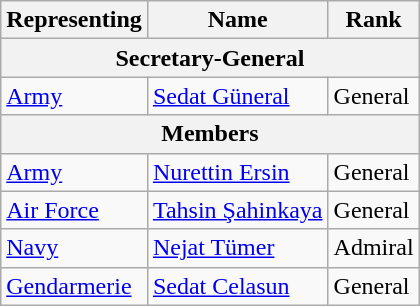<table class="wikitable" border="1">
<tr>
<th>Representing</th>
<th>Name</th>
<th>Rank</th>
</tr>
<tr>
<th colspan=3>Secretary-General</th>
</tr>
<tr>
<td><a href='#'>Army</a></td>
<td><a href='#'>Sedat Güneral </a></td>
<td>General</td>
</tr>
<tr>
<th colspan=3>Members</th>
</tr>
<tr>
<td><a href='#'>Army</a></td>
<td><a href='#'>Nurettin Ersin</a></td>
<td>General</td>
</tr>
<tr>
<td><a href='#'>Air Force</a></td>
<td><a href='#'>Tahsin Şahinkaya</a></td>
<td>General</td>
</tr>
<tr>
<td><a href='#'>Navy</a></td>
<td><a href='#'>Nejat Tümer</a></td>
<td>Admiral</td>
</tr>
<tr>
<td><a href='#'>Gendarmerie</a></td>
<td><a href='#'>Sedat Celasun</a></td>
<td>General</td>
</tr>
</table>
